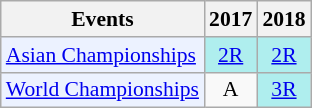<table class="wikitable" style="font-size: 90%; text-align:center">
<tr>
<th>Events</th>
<th>2017</th>
<th>2018</th>
</tr>
<tr>
<td bgcolor="#ECF2FF"; align="left"><a href='#'>Asian Championships</a></td>
<td bgcolor=AFEEEE><a href='#'>2R</a></td>
<td bgcolor=AFEEEE><a href='#'>2R</a></td>
</tr>
<tr>
<td bgcolor="#ECF2FF"; align="left"><a href='#'>World Championships</a></td>
<td>A</td>
<td bgcolor=AFEEEE><a href='#'>3R</a></td>
</tr>
</table>
